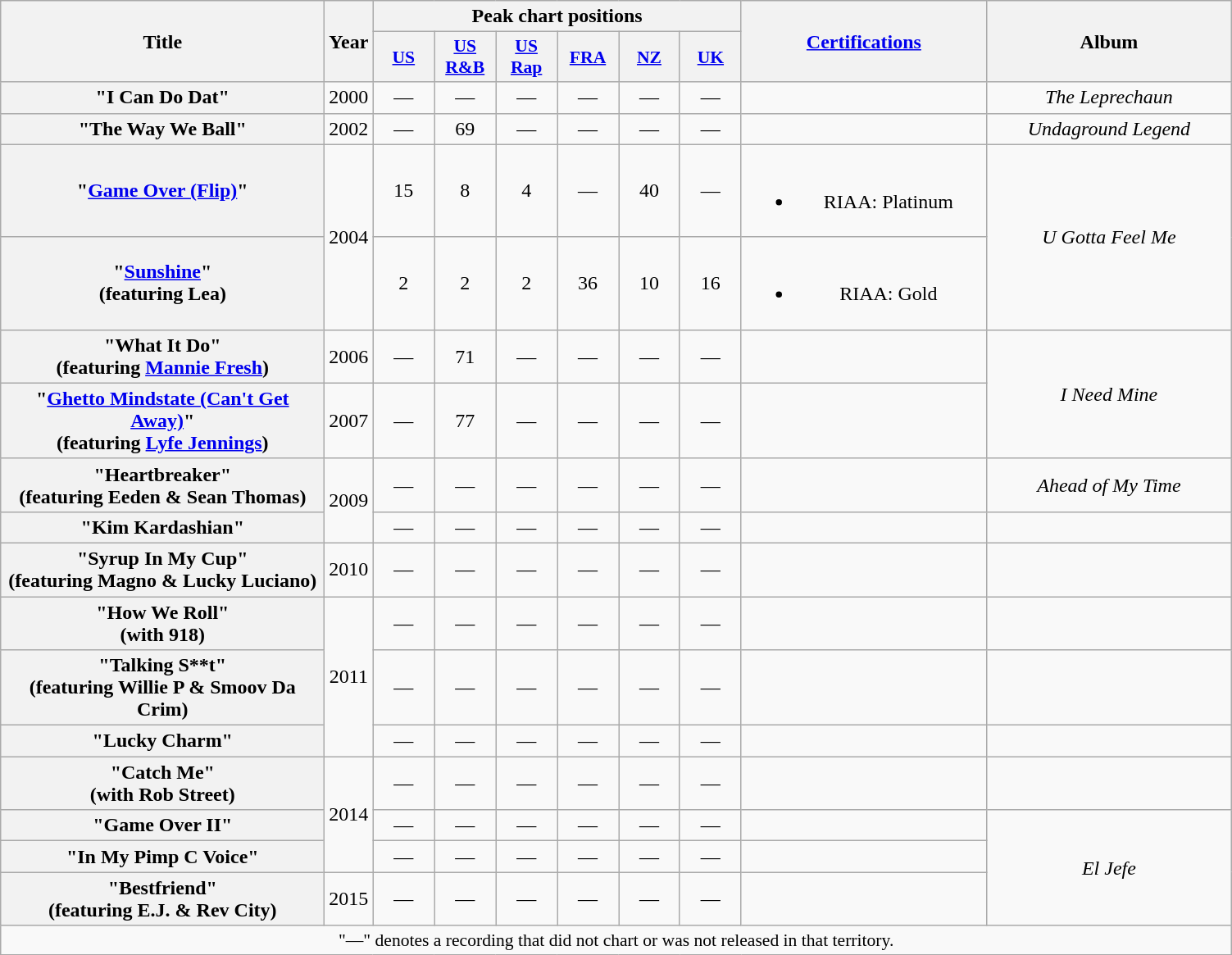<table class="wikitable plainrowheaders" style="text-align:center;">
<tr>
<th scope="col" rowspan="2" style="width:16em;">Title</th>
<th scope="col" rowspan="2">Year</th>
<th scope="col" colspan="6">Peak chart positions</th>
<th scope="col" rowspan="2" style="width:12em;"><a href='#'>Certifications</a></th>
<th scope="col" rowspan="2" style="width:12em;">Album</th>
</tr>
<tr>
<th style="width:3em; font-size:90%"><a href='#'>US</a><br></th>
<th style="width:3em; font-size:90%"><a href='#'>US<br>R&B</a></th>
<th style="width:3em; font-size:90%"><a href='#'>US<br>Rap</a></th>
<th style="width:3em; font-size:90%"><a href='#'>FRA</a></th>
<th style="width:3em; font-size:90%"><a href='#'>NZ</a></th>
<th style="width:3em; font-size:90%"><a href='#'>UK</a></th>
</tr>
<tr>
<th scope="row">"I Can Do Dat"</th>
<td>2000</td>
<td>—</td>
<td>—</td>
<td>—</td>
<td>—</td>
<td>—</td>
<td>—</td>
<td></td>
<td><em>The Leprechaun</em></td>
</tr>
<tr>
<th scope="row">"The Way We Ball"</th>
<td>2002</td>
<td>—</td>
<td>69</td>
<td>—</td>
<td>—</td>
<td>—</td>
<td>—</td>
<td></td>
<td><em>Undaground Legend</em></td>
</tr>
<tr>
<th scope="row">"<a href='#'>Game Over (Flip)</a>"</th>
<td rowspan="2">2004</td>
<td>15</td>
<td>8</td>
<td>4</td>
<td>—</td>
<td>40</td>
<td>—</td>
<td><br><ul><li>RIAA: Platinum</li></ul></td>
<td rowspan="2"><em>U Gotta Feel Me</em></td>
</tr>
<tr>
<th scope="row">"<a href='#'>Sunshine</a>"<br><span>(featuring Lea)</span></th>
<td>2</td>
<td>2</td>
<td>2</td>
<td>36</td>
<td>10</td>
<td>16</td>
<td><br><ul><li>RIAA: Gold</li></ul></td>
</tr>
<tr>
<th scope="row">"What It Do"<br><span>(featuring <a href='#'>Mannie Fresh</a>)</span></th>
<td>2006</td>
<td>—</td>
<td>71</td>
<td>—</td>
<td>—</td>
<td>—</td>
<td>—</td>
<td></td>
<td rowspan="2"><em>I Need Mine</em></td>
</tr>
<tr>
<th scope="row">"<a href='#'>Ghetto Mindstate (Can't Get Away)</a>"<br><span>(featuring <a href='#'>Lyfe Jennings</a>)</span></th>
<td>2007</td>
<td>—</td>
<td>77</td>
<td>—</td>
<td>—</td>
<td>—</td>
<td>—</td>
<td></td>
</tr>
<tr>
<th scope="row">"Heartbreaker"<br><span>(featuring Eeden & Sean Thomas)</span></th>
<td rowspan="2">2009</td>
<td>—</td>
<td>—</td>
<td>—</td>
<td>—</td>
<td>—</td>
<td>—</td>
<td></td>
<td><em>Ahead of My Time</em></td>
</tr>
<tr>
<th scope="row">"Kim Kardashian"</th>
<td>—</td>
<td>—</td>
<td>—</td>
<td>—</td>
<td>—</td>
<td>—</td>
<td></td>
<td></td>
</tr>
<tr>
<th scope="row">"Syrup In My Cup"<br><span>(featuring Magno & Lucky Luciano)</span></th>
<td>2010</td>
<td>—</td>
<td>—</td>
<td>—</td>
<td>—</td>
<td>—</td>
<td>—</td>
<td></td>
<td></td>
</tr>
<tr>
<th scope="row">"How We Roll"<br><span>(with 918)</span></th>
<td rowspan="3">2011</td>
<td>—</td>
<td>—</td>
<td>—</td>
<td>—</td>
<td>—</td>
<td>—</td>
<td></td>
<td></td>
</tr>
<tr>
<th scope="row">"Talking S**t"<br><span>(featuring Willie P & Smoov Da Crim)</span></th>
<td>—</td>
<td>—</td>
<td>—</td>
<td>—</td>
<td>—</td>
<td>—</td>
<td></td>
<td></td>
</tr>
<tr>
<th scope="row">"Lucky Charm"</th>
<td>—</td>
<td>—</td>
<td>—</td>
<td>—</td>
<td>—</td>
<td>—</td>
<td></td>
<td></td>
</tr>
<tr>
<th scope="row">"Catch Me"<br><span>(with Rob Street)</span></th>
<td rowspan="3">2014</td>
<td>—</td>
<td>—</td>
<td>—</td>
<td>—</td>
<td>—</td>
<td>—</td>
<td></td>
<td></td>
</tr>
<tr>
<th scope="row">"Game Over II"</th>
<td>—</td>
<td>—</td>
<td>—</td>
<td>—</td>
<td>—</td>
<td>—</td>
<td></td>
<td rowspan="3"><em>El Jefe</em></td>
</tr>
<tr>
<th scope="row">"In My Pimp C Voice"</th>
<td>—</td>
<td>—</td>
<td>—</td>
<td>—</td>
<td>—</td>
<td>—</td>
<td></td>
</tr>
<tr>
<th scope="row">"Bestfriend"<br><span>(featuring E.J. & Rev City)</span></th>
<td rowspan="1">2015</td>
<td>—</td>
<td>—</td>
<td>—</td>
<td>—</td>
<td>—</td>
<td>—</td>
<td></td>
</tr>
<tr>
<td colspan="10" style="font-size:90%">"—" denotes a recording that did not chart or was not released in that territory.</td>
</tr>
</table>
